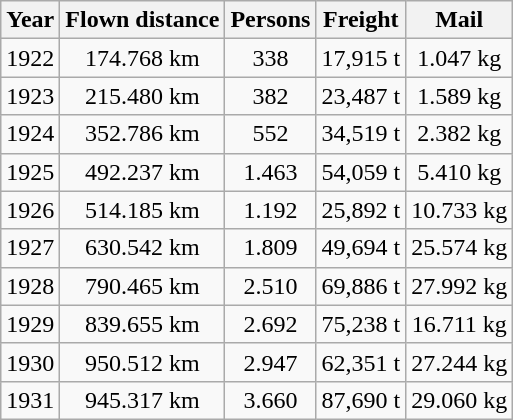<table class="wikitable">
<tr>
<th>Year</th>
<th>Flown distance</th>
<th>Persons</th>
<th>Freight</th>
<th>Mail</th>
</tr>
<tr>
<td>1922</td>
<td align="center">174.768 km</td>
<td align="center">338</td>
<td align="center">17,915 t</td>
<td align="center">1.047 kg</td>
</tr>
<tr>
<td>1923</td>
<td align="center">215.480 km</td>
<td align="center">382</td>
<td align="center">23,487 t</td>
<td align="center">1.589 kg</td>
</tr>
<tr>
<td>1924</td>
<td align="center">352.786 km</td>
<td align="center">552</td>
<td align="center">34,519 t</td>
<td align="center">2.382 kg</td>
</tr>
<tr>
<td>1925</td>
<td align="center">492.237 km</td>
<td align="center">1.463</td>
<td align="center">54,059 t</td>
<td align="center">5.410 kg</td>
</tr>
<tr>
<td>1926</td>
<td align="center">514.185 km</td>
<td align="center">1.192</td>
<td align="center">25,892 t</td>
<td align="center">10.733 kg</td>
</tr>
<tr>
<td>1927</td>
<td align="center">630.542 km</td>
<td align="center">1.809</td>
<td align="center">49,694 t</td>
<td align="center">25.574 kg</td>
</tr>
<tr>
<td>1928</td>
<td align="center">790.465 km</td>
<td align="center">2.510</td>
<td align="center">69,886 t</td>
<td align="center">27.992 kg</td>
</tr>
<tr>
<td>1929</td>
<td align="center">839.655 km</td>
<td align="center">2.692</td>
<td align="center">75,238 t</td>
<td align="center">16.711 kg</td>
</tr>
<tr>
<td>1930</td>
<td align="center">950.512 km</td>
<td align="center">2.947</td>
<td align="center">62,351 t</td>
<td align="center">27.244 kg</td>
</tr>
<tr>
<td>1931</td>
<td align="center">945.317 km</td>
<td align="center">3.660</td>
<td align="center">87,690 t</td>
<td align="center">29.060 kg</td>
</tr>
</table>
